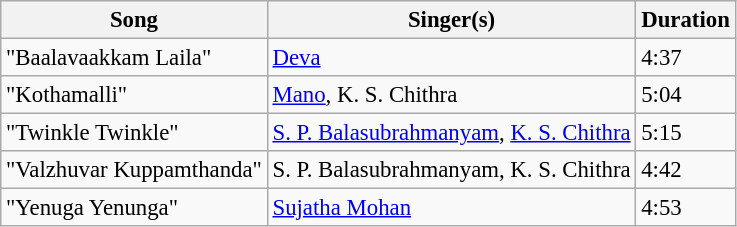<table class="wikitable" style="font-size:95%;">
<tr>
<th>Song</th>
<th>Singer(s)</th>
<th>Duration</th>
</tr>
<tr>
<td>"Baalavaakkam Laila"</td>
<td><a href='#'>Deva</a></td>
<td>4:37</td>
</tr>
<tr>
<td>"Kothamalli"</td>
<td><a href='#'>Mano</a>, K. S. Chithra</td>
<td>5:04</td>
</tr>
<tr>
<td>"Twinkle Twinkle"</td>
<td><a href='#'>S. P. Balasubrahmanyam</a>, <a href='#'>K. S. Chithra</a></td>
<td>5:15</td>
</tr>
<tr>
<td>"Valzhuvar Kuppamthanda"</td>
<td>S. P. Balasubrahmanyam, K. S. Chithra</td>
<td>4:42</td>
</tr>
<tr>
<td>"Yenuga Yenunga"</td>
<td><a href='#'>Sujatha Mohan</a></td>
<td>4:53</td>
</tr>
</table>
